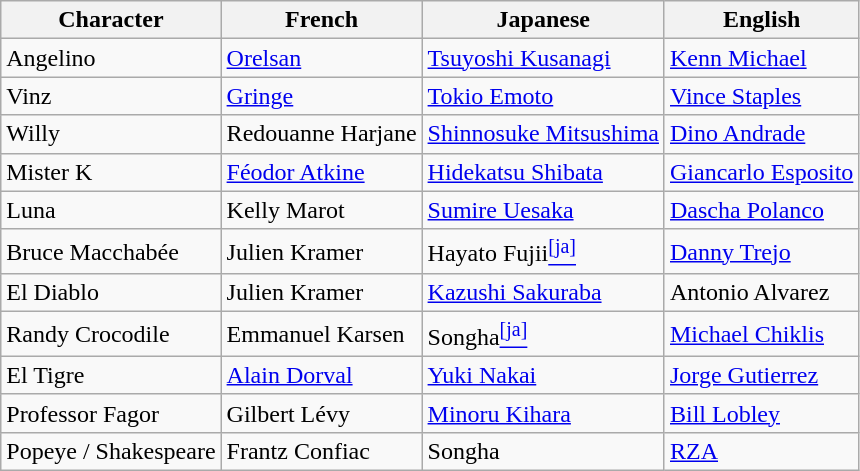<table class="wikitable">
<tr>
<th>Character</th>
<th>French</th>
<th>Japanese</th>
<th>English</th>
</tr>
<tr>
<td>Angelino</td>
<td><a href='#'>Orelsan</a></td>
<td><a href='#'>Tsuyoshi Kusanagi</a></td>
<td><a href='#'>Kenn Michael</a></td>
</tr>
<tr>
<td>Vinz</td>
<td><a href='#'>Gringe</a></td>
<td><a href='#'>Tokio Emoto</a></td>
<td><a href='#'>Vince Staples</a></td>
</tr>
<tr>
<td>Willy</td>
<td>Redouanne Harjane</td>
<td><a href='#'>Shinnosuke Mitsushima</a></td>
<td><a href='#'>Dino Andrade</a></td>
</tr>
<tr>
<td>Mister K</td>
<td><a href='#'>Féodor Atkine</a></td>
<td><a href='#'>Hidekatsu Shibata</a></td>
<td><a href='#'>Giancarlo Esposito</a></td>
</tr>
<tr>
<td>Luna</td>
<td>Kelly Marot</td>
<td><a href='#'>Sumire Uesaka</a></td>
<td><a href='#'>Dascha Polanco</a></td>
</tr>
<tr>
<td>Bruce Macchabée</td>
<td>Julien Kramer</td>
<td>Hayato Fujii<a href='#'><sup>[ja]</sup></a></td>
<td><a href='#'>Danny Trejo</a></td>
</tr>
<tr>
<td>El Diablo</td>
<td>Julien Kramer</td>
<td><a href='#'>Kazushi Sakuraba</a></td>
<td>Antonio Alvarez</td>
</tr>
<tr>
<td>Randy Crocodile</td>
<td>Emmanuel Karsen</td>
<td>Songha<a href='#'><sup>[ja]</sup></a></td>
<td><a href='#'>Michael Chiklis</a></td>
</tr>
<tr>
<td>El Tigre</td>
<td><a href='#'>Alain Dorval</a></td>
<td><a href='#'>Yuki Nakai</a></td>
<td><a href='#'>Jorge Gutierrez</a></td>
</tr>
<tr>
<td>Professor Fagor</td>
<td>Gilbert Lévy</td>
<td><a href='#'>Minoru Kihara</a></td>
<td><a href='#'>Bill Lobley</a></td>
</tr>
<tr>
<td>Popeye / Shakespeare</td>
<td>Frantz Confiac</td>
<td>Songha</td>
<td><a href='#'>RZA</a></td>
</tr>
</table>
